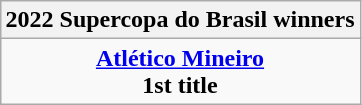<table class="wikitable" style="text-align: center; margin: 0 auto;">
<tr>
<th>2022 Supercopa do Brasil winners</th>
</tr>
<tr>
<td><strong><a href='#'>Atlético Mineiro</a></strong><br><strong>1st title</strong></td>
</tr>
</table>
